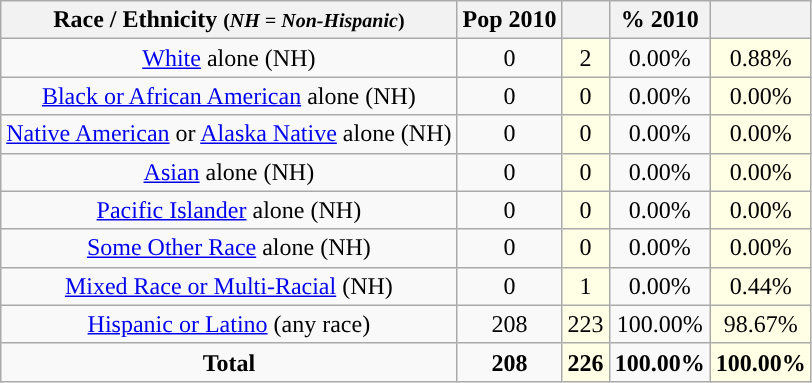<table class="wikitable" style="text-align:center;">
<tr>
<th>Race / Ethnicity <small>(<em>NH = Non-Hispanic</em>)</small></th>
<th>Pop 2010</th>
<th></th>
<th>% 2010</th>
<th></th>
</tr>
<tr>
<td><a href='#'>White</a> alone (NH)</td>
<td>0</td>
<td style='background: #ffffe6;'>2</td>
<td>0.00%</td>
<td style='background: #ffffe6;'>0.88%</td>
</tr>
<tr>
<td><a href='#'>Black or African American</a> alone (NH)</td>
<td>0</td>
<td style='background: #ffffe6;'>0</td>
<td>0.00%</td>
<td style='background: #ffffe6;'>0.00%</td>
</tr>
<tr>
<td><a href='#'>Native American</a> or <a href='#'>Alaska Native</a> alone (NH)</td>
<td>0</td>
<td style='background: #ffffe6;'>0</td>
<td>0.00%</td>
<td style='background: #ffffe6;'>0.00%</td>
</tr>
<tr>
<td><a href='#'>Asian</a> alone (NH)</td>
<td>0</td>
<td style='background: #ffffe6;'>0</td>
<td>0.00%</td>
<td style='background: #ffffe6;'>0.00%</td>
</tr>
<tr>
<td><a href='#'>Pacific Islander</a> alone (NH)</td>
<td>0</td>
<td style='background: #ffffe6;'>0</td>
<td>0.00%</td>
<td style='background: #ffffe6;'>0.00%</td>
</tr>
<tr>
<td><a href='#'>Some Other Race</a> alone (NH)</td>
<td>0</td>
<td style='background: #ffffe6;'>0</td>
<td>0.00%</td>
<td style='background: #ffffe6;'>0.00%</td>
</tr>
<tr>
<td><a href='#'>Mixed Race or Multi-Racial</a> (NH)</td>
<td>0</td>
<td style='background: #ffffe6;'>1</td>
<td>0.00%</td>
<td style='background: #ffffe6;'>0.44%</td>
</tr>
<tr>
<td><a href='#'>Hispanic or Latino</a> (any race)</td>
<td>208</td>
<td style='background: #ffffe6;'>223</td>
<td>100.00%</td>
<td style='background: #ffffe6;'>98.67%</td>
</tr>
<tr>
<td><strong>Total</strong></td>
<td><strong>208</strong></td>
<td style='background: #ffffe6;'><strong>226</strong></td>
<td><strong>100.00%</strong></td>
<td style='background: #ffffe6;'><strong>100.00%</strong></td>
</tr>
</table>
